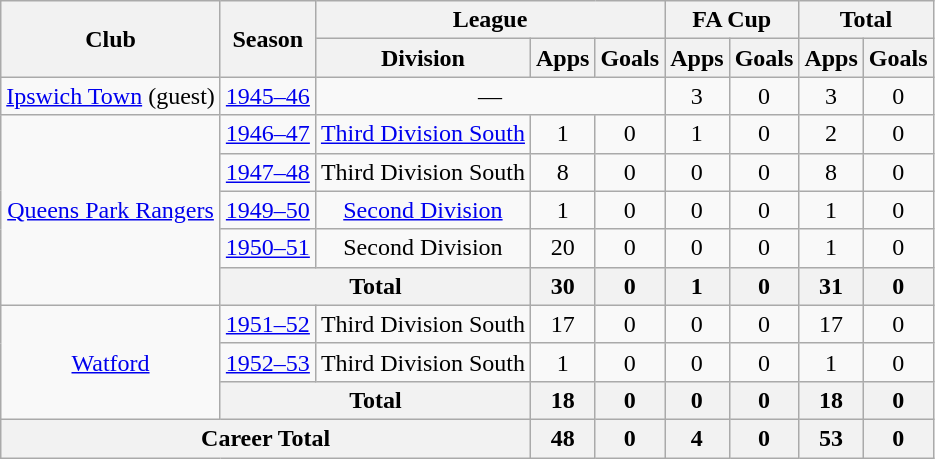<table class="wikitable" style="text-align: center;">
<tr>
<th rowspan="2">Club</th>
<th rowspan="2">Season</th>
<th colspan="3">League</th>
<th colspan="2">FA Cup</th>
<th colspan="2">Total</th>
</tr>
<tr>
<th>Division</th>
<th>Apps</th>
<th>Goals</th>
<th>Apps</th>
<th>Goals</th>
<th>Apps</th>
<th>Goals</th>
</tr>
<tr>
<td><a href='#'>Ipswich Town</a> (guest)</td>
<td><a href='#'>1945–46</a></td>
<td colspan="3">—</td>
<td>3</td>
<td>0</td>
<td>3</td>
<td>0</td>
</tr>
<tr>
<td rowspan="5"><a href='#'>Queens Park Rangers</a></td>
<td><a href='#'>1946–47</a></td>
<td><a href='#'>Third Division South</a></td>
<td>1</td>
<td>0</td>
<td>1</td>
<td>0</td>
<td>2</td>
<td>0</td>
</tr>
<tr>
<td><a href='#'>1947–48</a></td>
<td>Third Division South</td>
<td>8</td>
<td>0</td>
<td>0</td>
<td>0</td>
<td>8</td>
<td>0</td>
</tr>
<tr>
<td><a href='#'>1949–50</a></td>
<td><a href='#'>Second Division</a></td>
<td>1</td>
<td>0</td>
<td>0</td>
<td>0</td>
<td>1</td>
<td>0</td>
</tr>
<tr>
<td><a href='#'>1950–51</a></td>
<td>Second Division</td>
<td>20</td>
<td>0</td>
<td>0</td>
<td>0</td>
<td>1</td>
<td>0</td>
</tr>
<tr>
<th colspan="2">Total</th>
<th>30</th>
<th>0</th>
<th>1</th>
<th>0</th>
<th>31</th>
<th>0</th>
</tr>
<tr>
<td rowspan="3"><a href='#'>Watford</a></td>
<td><a href='#'>1951–52</a></td>
<td>Third Division South</td>
<td>17</td>
<td>0</td>
<td>0</td>
<td>0</td>
<td>17</td>
<td>0</td>
</tr>
<tr>
<td><a href='#'>1952–53</a></td>
<td>Third Division South</td>
<td>1</td>
<td>0</td>
<td>0</td>
<td>0</td>
<td>1</td>
<td>0</td>
</tr>
<tr>
<th colspan="2">Total</th>
<th>18</th>
<th>0</th>
<th>0</th>
<th>0</th>
<th>18</th>
<th>0</th>
</tr>
<tr>
<th colspan="3">Career Total</th>
<th>48</th>
<th>0</th>
<th>4</th>
<th>0</th>
<th>53</th>
<th>0</th>
</tr>
</table>
